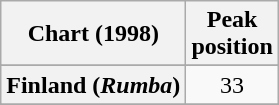<table class="wikitable plainrowheaders sortable" style="text-align:center;">
<tr>
<th scope="col">Chart (1998)</th>
<th scope="col">Peak<br>position</th>
</tr>
<tr>
</tr>
<tr>
</tr>
<tr>
<th scope="row">Finland (<em>Rumba</em>)</th>
<td>33</td>
</tr>
<tr>
</tr>
<tr>
</tr>
<tr>
</tr>
</table>
